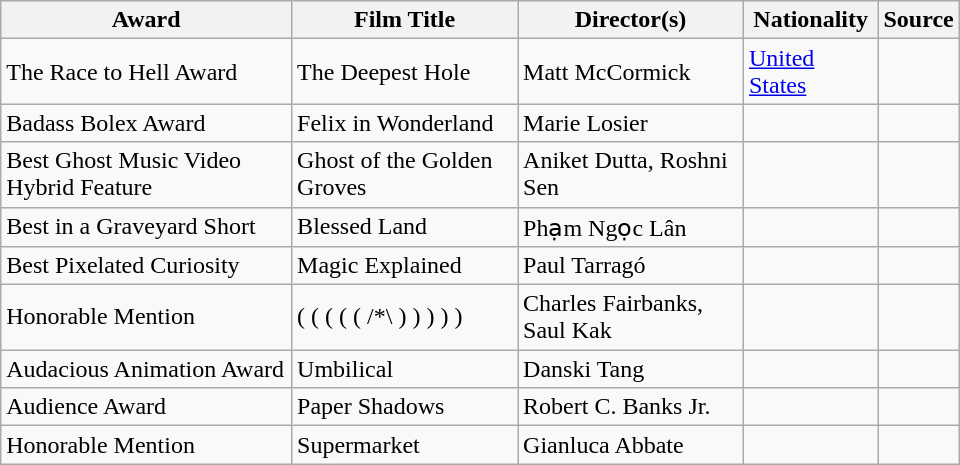<table class="wikitable mw-collapsible mw-collapsed" style="max-width:40em;">
<tr>
<th><strong>Award</strong></th>
<th><strong>Film Title</strong></th>
<th><strong>Director(s)</strong></th>
<th><strong>Nationality</strong></th>
<th><strong>Source</strong></th>
</tr>
<tr>
<td>The Race to Hell Award</td>
<td>The Deepest Hole</td>
<td>Matt McCormick</td>
<td><a href='#'>United States</a></td>
<td></td>
</tr>
<tr>
<td>Badass Bolex Award</td>
<td>Felix in Wonderland</td>
<td>Marie Losier</td>
<td></td>
<td></td>
</tr>
<tr>
<td>Best Ghost Music Video Hybrid Feature</td>
<td>Ghost of the Golden Groves</td>
<td>Aniket Dutta, Roshni Sen</td>
<td></td>
<td></td>
</tr>
<tr>
<td>Best in a Graveyard Short</td>
<td>Blessed Land</td>
<td>Phạm Ngọc Lân</td>
<td></td>
<td></td>
</tr>
<tr>
<td>Best Pixelated Curiosity</td>
<td>Magic Explained</td>
<td>Paul Tarragó</td>
<td></td>
<td></td>
</tr>
<tr>
<td>Honorable Mention</td>
<td>( ( ( ( ( /*\ ) ) ) ) )</td>
<td>Charles Fairbanks, Saul Kak</td>
<td></td>
<td></td>
</tr>
<tr>
<td>Audacious Animation Award</td>
<td>Umbilical</td>
<td>Danski Tang</td>
<td></td>
<td></td>
</tr>
<tr>
<td>Audience Award</td>
<td>Paper Shadows</td>
<td>Robert C. Banks Jr.</td>
<td></td>
<td></td>
</tr>
<tr>
<td>Honorable Mention</td>
<td>Supermarket</td>
<td>Gianluca Abbate</td>
<td></td>
<td></td>
</tr>
</table>
